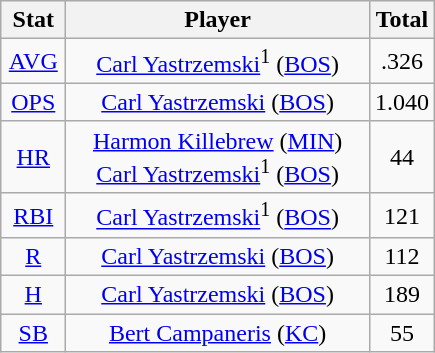<table class="wikitable" style="text-align:center;">
<tr>
<th style="width:15%;">Stat</th>
<th>Player</th>
<th style="width:15%;">Total</th>
</tr>
<tr>
<td><a href='#'>AVG</a></td>
<td><a href='#'>Carl Yastrzemski</a><sup>1</sup> (<a href='#'>BOS</a>)</td>
<td>.326</td>
</tr>
<tr>
<td><a href='#'>OPS</a></td>
<td><a href='#'>Carl Yastrzemski</a> (<a href='#'>BOS</a>)</td>
<td>1.040</td>
</tr>
<tr>
<td><a href='#'>HR</a></td>
<td><a href='#'>Harmon Killebrew</a> (<a href='#'>MIN</a>)<br><a href='#'>Carl Yastrzemski</a><sup>1</sup> (<a href='#'>BOS</a>)</td>
<td>44</td>
</tr>
<tr>
<td><a href='#'>RBI</a></td>
<td><a href='#'>Carl Yastrzemski</a><sup>1</sup> (<a href='#'>BOS</a>)</td>
<td>121</td>
</tr>
<tr>
<td><a href='#'>R</a></td>
<td><a href='#'>Carl Yastrzemski</a> (<a href='#'>BOS</a>)</td>
<td>112</td>
</tr>
<tr>
<td><a href='#'>H</a></td>
<td><a href='#'>Carl Yastrzemski</a> (<a href='#'>BOS</a>)</td>
<td>189</td>
</tr>
<tr>
<td><a href='#'>SB</a></td>
<td><a href='#'>Bert Campaneris</a> (<a href='#'>KC</a>)</td>
<td>55</td>
</tr>
</table>
